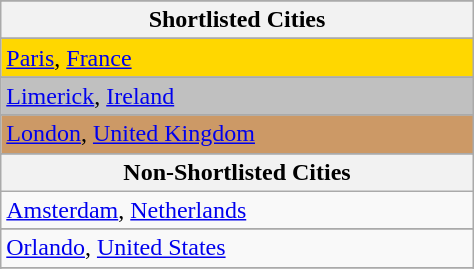<table class="wikitable" width=25% align=center>
<tr>
</tr>
<tr>
</tr>
<tr>
<th>Shortlisted Cities</th>
</tr>
<tr>
</tr>
<tr style="background:gold;">
<td> <a href='#'>Paris</a>, <a href='#'>France</a></td>
</tr>
<tr bgcolor="#EFEFEF">
</tr>
<tr>
</tr>
<tr style="background:silver;">
<td> <a href='#'>Limerick</a>, <a href='#'>Ireland</a></td>
</tr>
<tr bgcolor="#EFEFEF">
</tr>
<tr>
</tr>
<tr style="background:#c96;">
<td> <a href='#'>London</a>, <a href='#'>United Kingdom</a></td>
</tr>
<tr bgcolor="#EFEFEF">
</tr>
<tr>
<th>Non-Shortlisted Cities</th>
</tr>
<tr>
<td> <a href='#'>Amsterdam</a>, <a href='#'>Netherlands</a></td>
</tr>
<tr bgcolor="#EFEFEF">
</tr>
<tr>
<td> <a href='#'>Orlando</a>, <a href='#'>United States</a></td>
</tr>
<tr bgcolor="#EFEFEF">
</tr>
<tr>
</tr>
<tr bgcolor="#EFEFEF">
</tr>
<tr>
</tr>
</table>
